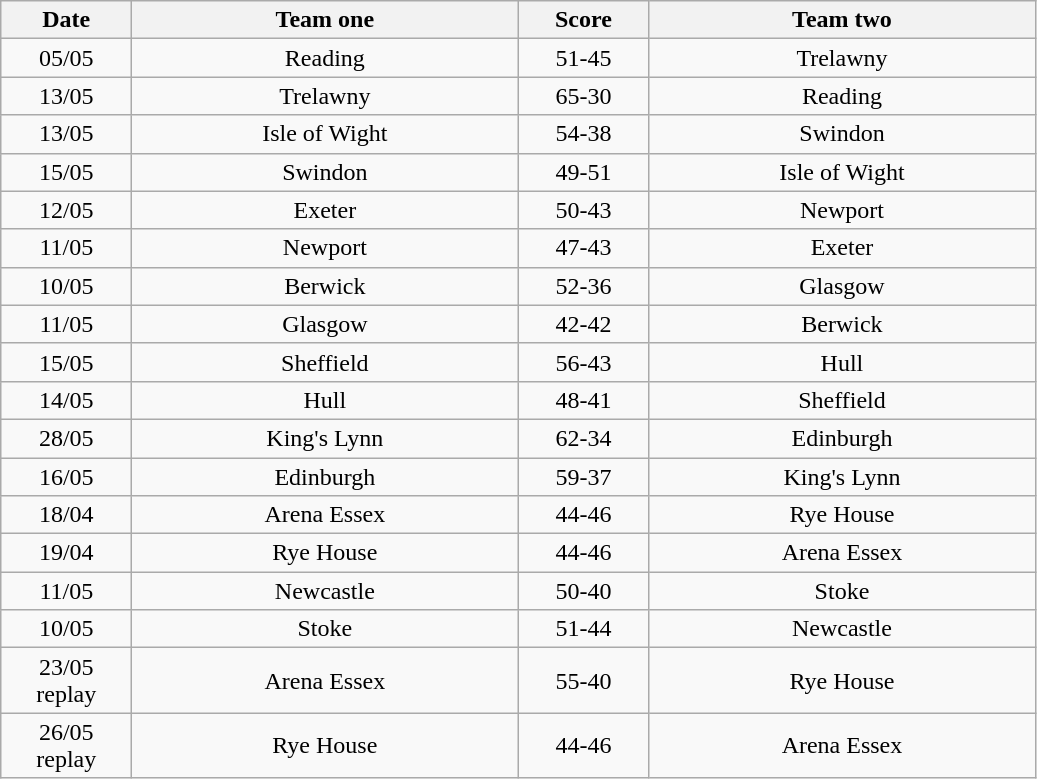<table class="wikitable" style="text-align: center">
<tr>
<th width=80>Date</th>
<th width=250>Team one</th>
<th width=80>Score</th>
<th width=250>Team two</th>
</tr>
<tr>
<td>05/05</td>
<td>Reading</td>
<td>51-45</td>
<td>Trelawny</td>
</tr>
<tr>
<td>13/05</td>
<td>Trelawny</td>
<td>65-30</td>
<td>Reading</td>
</tr>
<tr>
<td>13/05</td>
<td>Isle of Wight</td>
<td>54-38</td>
<td>Swindon</td>
</tr>
<tr>
<td>15/05</td>
<td>Swindon</td>
<td>49-51</td>
<td>Isle of Wight</td>
</tr>
<tr>
<td>12/05</td>
<td>Exeter</td>
<td>50-43</td>
<td>Newport</td>
</tr>
<tr>
<td>11/05</td>
<td>Newport</td>
<td>47-43</td>
<td>Exeter</td>
</tr>
<tr>
<td>10/05</td>
<td>Berwick</td>
<td>52-36</td>
<td>Glasgow</td>
</tr>
<tr>
<td>11/05</td>
<td>Glasgow</td>
<td>42-42</td>
<td>Berwick</td>
</tr>
<tr>
<td>15/05</td>
<td>Sheffield</td>
<td>56-43</td>
<td>Hull</td>
</tr>
<tr>
<td>14/05</td>
<td>Hull</td>
<td>48-41</td>
<td>Sheffield</td>
</tr>
<tr>
<td>28/05</td>
<td>King's Lynn</td>
<td>62-34</td>
<td>Edinburgh</td>
</tr>
<tr>
<td>16/05</td>
<td>Edinburgh</td>
<td>59-37</td>
<td>King's Lynn</td>
</tr>
<tr>
<td>18/04</td>
<td>Arena Essex</td>
<td>44-46</td>
<td>Rye House</td>
</tr>
<tr>
<td>19/04</td>
<td>Rye House</td>
<td>44-46</td>
<td>Arena Essex</td>
</tr>
<tr>
<td>11/05</td>
<td>Newcastle</td>
<td>50-40</td>
<td>Stoke</td>
</tr>
<tr>
<td>10/05</td>
<td>Stoke</td>
<td>51-44</td>
<td>Newcastle</td>
</tr>
<tr>
<td>23/05<br>replay</td>
<td>Arena Essex</td>
<td>55-40</td>
<td>Rye House</td>
</tr>
<tr>
<td>26/05<br>replay</td>
<td>Rye House</td>
<td>44-46</td>
<td>Arena Essex</td>
</tr>
</table>
